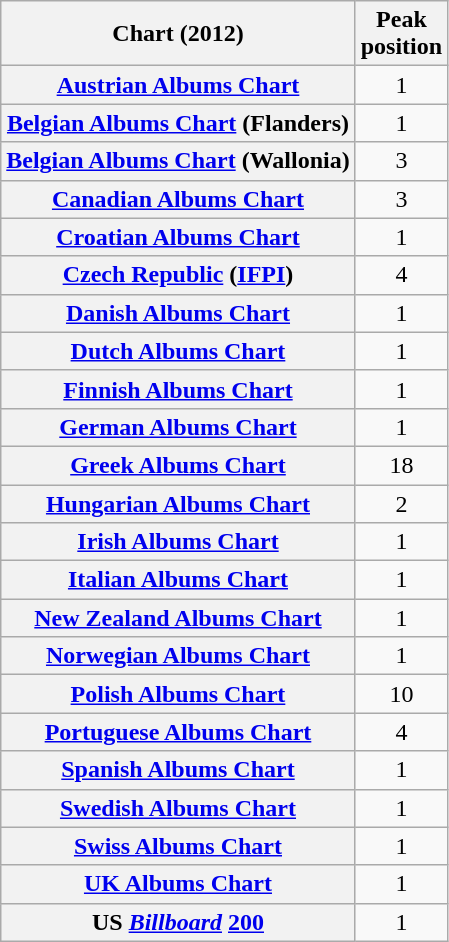<table class="wikitable sortable plainrowheaders">
<tr>
<th scope="col">Chart (2012)</th>
<th scope="col">Peak<br>position</th>
</tr>
<tr>
<th scope="row"><a href='#'>Austrian Albums Chart</a></th>
<td style="text-align:center;">1</td>
</tr>
<tr>
<th scope="row"><a href='#'>Belgian Albums Chart</a> (Flanders)</th>
<td style="text-align:center;">1</td>
</tr>
<tr>
<th scope="row"><a href='#'>Belgian Albums Chart</a> (Wallonia)</th>
<td style="text-align:center;">3</td>
</tr>
<tr>
<th scope="row"><a href='#'>Canadian Albums Chart</a></th>
<td style="text-align:center;">3</td>
</tr>
<tr>
<th scope="row"><a href='#'>Croatian Albums Chart</a></th>
<td style="text-align:center;">1</td>
</tr>
<tr>
<th scope="row"><a href='#'>Czech Republic</a> (<a href='#'>IFPI</a>)</th>
<td style="text-align:center;">4</td>
</tr>
<tr>
<th scope="row"><a href='#'>Danish Albums Chart</a></th>
<td style="text-align:center;">1</td>
</tr>
<tr>
<th scope="row"><a href='#'>Dutch Albums Chart</a></th>
<td style="text-align:center;">1</td>
</tr>
<tr>
<th scope="row"><a href='#'>Finnish Albums Chart</a></th>
<td style="text-align:center;">1</td>
</tr>
<tr>
<th scope="row"><a href='#'>German Albums Chart</a></th>
<td style="text-align:center;">1</td>
</tr>
<tr>
<th scope="row"><a href='#'>Greek Albums Chart</a></th>
<td style="text-align:center;">18</td>
</tr>
<tr>
<th scope="row"><a href='#'>Hungarian Albums Chart</a></th>
<td style="text-align:center;">2</td>
</tr>
<tr>
<th scope="row"><a href='#'>Irish Albums Chart</a></th>
<td style="text-align:center;">1</td>
</tr>
<tr>
<th scope="row"><a href='#'>Italian Albums Chart</a></th>
<td style="text-align:center;">1</td>
</tr>
<tr>
<th scope="row"><a href='#'>New Zealand Albums Chart</a></th>
<td style="text-align:center;">1</td>
</tr>
<tr>
<th scope="row"><a href='#'>Norwegian Albums Chart</a></th>
<td style="text-align:center;">1</td>
</tr>
<tr>
<th scope="row"><a href='#'>Polish Albums Chart</a></th>
<td style="text-align:center;">10</td>
</tr>
<tr>
<th scope="row"><a href='#'>Portuguese Albums Chart</a></th>
<td style="text-align:center;">4</td>
</tr>
<tr>
<th scope="row"><a href='#'>Spanish Albums Chart</a></th>
<td style="text-align:center;">1</td>
</tr>
<tr>
<th scope="row"><a href='#'>Swedish Albums Chart</a></th>
<td style="text-align:center;">1</td>
</tr>
<tr>
<th scope="row"><a href='#'>Swiss Albums Chart</a></th>
<td style="text-align:center;">1</td>
</tr>
<tr>
<th scope="row"><a href='#'>UK Albums Chart</a></th>
<td style="text-align:center;">1</td>
</tr>
<tr>
<th scope="row">US <em><a href='#'>Billboard</a></em> <a href='#'>200</a></th>
<td style="text-align:center;">1</td>
</tr>
</table>
